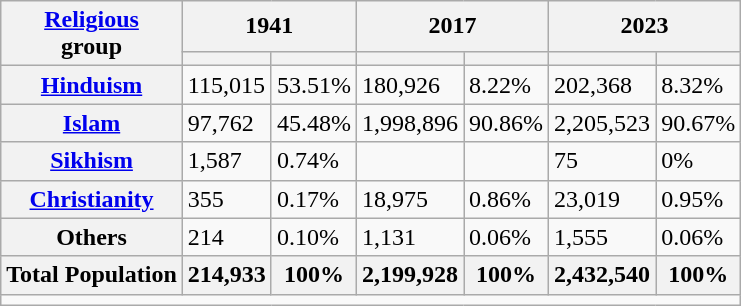<table class="wikitable sortable">
<tr>
<th rowspan="2"><a href='#'>Religious</a><br>group</th>
<th colspan="2">1941</th>
<th colspan="2">2017</th>
<th colspan="2">2023</th>
</tr>
<tr>
<th><a href='#'></a></th>
<th></th>
<th></th>
<th></th>
<th></th>
<th></th>
</tr>
<tr>
<th><a href='#'>Hinduism</a> </th>
<td>115,015</td>
<td>53.51%</td>
<td>180,926</td>
<td>8.22%</td>
<td>202,368</td>
<td>8.32%</td>
</tr>
<tr>
<th><a href='#'>Islam</a> </th>
<td>97,762</td>
<td>45.48%</td>
<td>1,998,896</td>
<td>90.86%</td>
<td>2,205,523</td>
<td>90.67%</td>
</tr>
<tr>
<th><a href='#'>Sikhism</a> </th>
<td>1,587</td>
<td>0.74%</td>
<td></td>
<td></td>
<td>75</td>
<td>0%</td>
</tr>
<tr>
<th><a href='#'>Christianity</a> </th>
<td>355</td>
<td>0.17%</td>
<td>18,975</td>
<td>0.86%</td>
<td>23,019</td>
<td>0.95%</td>
</tr>
<tr>
<th>Others </th>
<td>214</td>
<td>0.10%</td>
<td>1,131</td>
<td>0.06%</td>
<td>1,555</td>
<td>0.06%</td>
</tr>
<tr>
<th>Total Population</th>
<th>214,933</th>
<th>100%</th>
<th>2,199,928</th>
<th>100%</th>
<th>2,432,540</th>
<th>100%</th>
</tr>
<tr class="sortbottom">
<td colspan="7"></td>
</tr>
</table>
